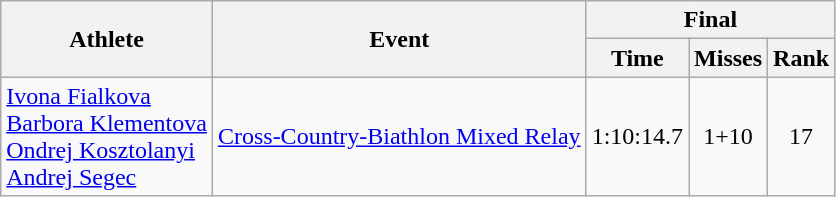<table class="wikitable">
<tr>
<th rowspan="2">Athlete</th>
<th rowspan="2">Event</th>
<th colspan="3">Final</th>
</tr>
<tr>
<th>Time</th>
<th>Misses</th>
<th>Rank</th>
</tr>
<tr>
<td><a href='#'>Ivona Fialkova</a><br><a href='#'>Barbora Klementova</a><br><a href='#'>Ondrej Kosztolanyi</a><br><a href='#'>Andrej Segec</a></td>
<td><a href='#'>Cross-Country-Biathlon Mixed Relay</a></td>
<td align="center">1:10:14.7</td>
<td align="center">1+10</td>
<td align="center">17</td>
</tr>
</table>
